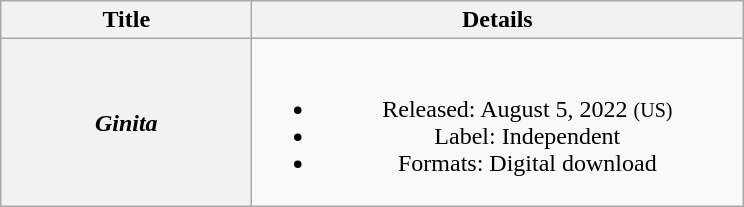<table class="wikitable plainrowheaders" style="text-align:center">
<tr>
<th scope="col" style="width:10em">Title</th>
<th scope="col" style="width:20em">Details</th>
</tr>
<tr>
<th scope="row"><em>Ginita</em></th>
<td><br><ul><li>Released: August 5, 2022 <small>(US)</small></li><li>Label: Independent</li><li>Formats: Digital download</li></ul></td>
</tr>
</table>
